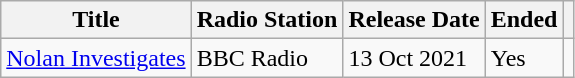<table class="wikitable sortable">
<tr>
<th>Title</th>
<th>Radio Station</th>
<th>Release Date</th>
<th>Ended</th>
<th></th>
</tr>
<tr>
<td><a href='#'>Nolan Investigates</a></td>
<td>BBC Radio</td>
<td>13 Oct 2021</td>
<td>Yes</td>
<td></td>
</tr>
</table>
